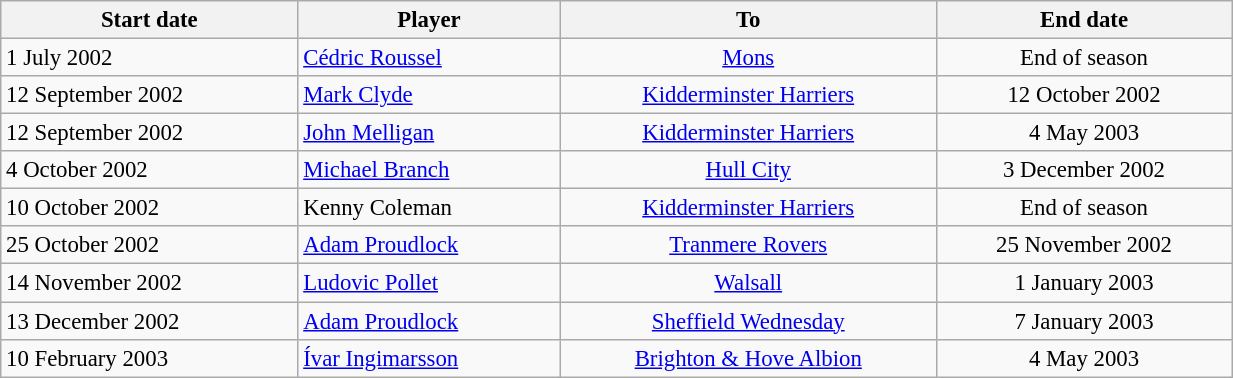<table class="wikitable" style="text-align:center; font-size:95%;width:65%; text-align:left">
<tr>
<th><strong>Start date</strong></th>
<th><strong>Player</strong></th>
<th><strong>To</strong></th>
<th><strong>End date</strong></th>
</tr>
<tr --->
<td>1 July 2002</td>
<td> <a href='#'>Cédric Roussel</a></td>
<td align="center"> <a href='#'>Mons</a></td>
<td align="center">End of season</td>
</tr>
<tr --->
<td>12 September 2002</td>
<td> <a href='#'>Mark Clyde</a></td>
<td align="center"><a href='#'>Kidderminster Harriers</a></td>
<td align="center">12 October 2002</td>
</tr>
<tr --->
<td>12 September 2002</td>
<td> <a href='#'>John Melligan</a></td>
<td align="center"><a href='#'>Kidderminster Harriers</a></td>
<td align="center">4 May 2003</td>
</tr>
<tr --->
<td>4 October 2002</td>
<td> <a href='#'>Michael Branch</a></td>
<td align="center"><a href='#'>Hull City</a></td>
<td align="center">3 December 2002</td>
</tr>
<tr --->
<td>10 October 2002</td>
<td> Kenny Coleman</td>
<td align="center"><a href='#'>Kidderminster Harriers</a></td>
<td align="center">End of season</td>
</tr>
<tr --->
<td>25 October 2002</td>
<td> <a href='#'>Adam Proudlock</a></td>
<td align="center"><a href='#'>Tranmere Rovers</a></td>
<td align="center">25 November 2002</td>
</tr>
<tr --->
<td>14 November 2002</td>
<td> <a href='#'>Ludovic Pollet</a></td>
<td align="center"><a href='#'>Walsall</a></td>
<td align="center">1 January 2003</td>
</tr>
<tr --->
<td>13 December 2002</td>
<td> <a href='#'>Adam Proudlock</a></td>
<td align="center"><a href='#'>Sheffield Wednesday</a></td>
<td align="center">7 January 2003</td>
</tr>
<tr --->
<td>10 February 2003</td>
<td> <a href='#'>Ívar Ingimarsson</a></td>
<td align="center"><a href='#'>Brighton & Hove Albion</a></td>
<td align="center">4 May 2003</td>
</tr>
</table>
